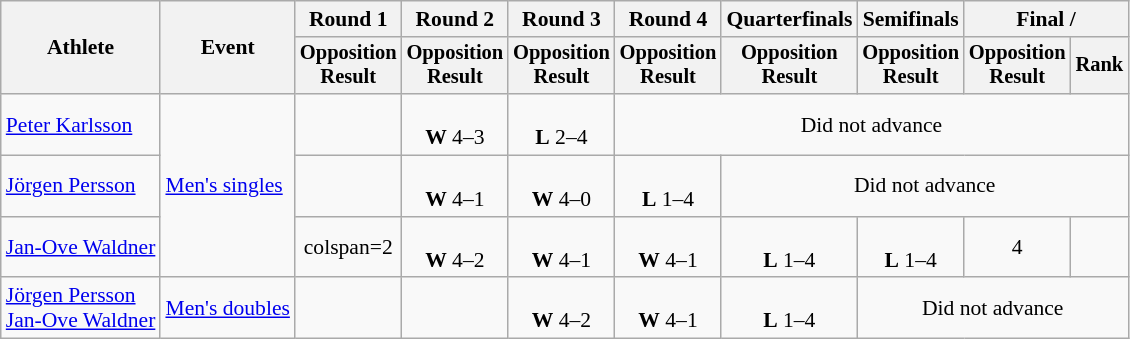<table class="wikitable" style="font-size:90%">
<tr>
<th rowspan="2">Athlete</th>
<th rowspan="2">Event</th>
<th>Round 1</th>
<th>Round 2</th>
<th>Round 3</th>
<th>Round 4</th>
<th>Quarterfinals</th>
<th>Semifinals</th>
<th colspan=2>Final / </th>
</tr>
<tr style="font-size:95%">
<th>Opposition<br>Result</th>
<th>Opposition<br>Result</th>
<th>Opposition<br>Result</th>
<th>Opposition<br>Result</th>
<th>Opposition<br>Result</th>
<th>Opposition<br>Result</th>
<th>Opposition<br>Result</th>
<th>Rank</th>
</tr>
<tr align=center>
<td align=left><a href='#'>Peter Karlsson</a></td>
<td align=left rowspan=3><a href='#'>Men's singles</a></td>
<td></td>
<td align=center><br><strong>W</strong> 4–3</td>
<td align=center><br><strong>L</strong> 2–4</td>
<td colspan=5>Did not advance</td>
</tr>
<tr align=center>
<td align=left><a href='#'>Jörgen Persson</a></td>
<td></td>
<td><br><strong>W</strong> 4–1</td>
<td><br><strong>W</strong> 4–0</td>
<td><br><strong>L</strong> 1–4</td>
<td colspan=4>Did not advance</td>
</tr>
<tr align=center>
<td align=left><a href='#'>Jan-Ove Waldner</a></td>
<td>colspan=2 </td>
<td><br><strong>W</strong> 4–2</td>
<td><br><strong>W</strong> 4–1</td>
<td><br><strong>W</strong> 4–1</td>
<td><br><strong>L</strong> 1–4</td>
<td><br><strong>L</strong> 1–4</td>
<td>4</td>
</tr>
<tr align=center>
<td align=left><a href='#'>Jörgen Persson</a><br><a href='#'>Jan-Ove Waldner</a></td>
<td align=left><a href='#'>Men's doubles</a></td>
<td></td>
<td></td>
<td><br><strong>W</strong> 4–2</td>
<td><br><strong>W</strong> 4–1</td>
<td><br><strong>L</strong> 1–4</td>
<td colspan=3>Did not advance</td>
</tr>
</table>
